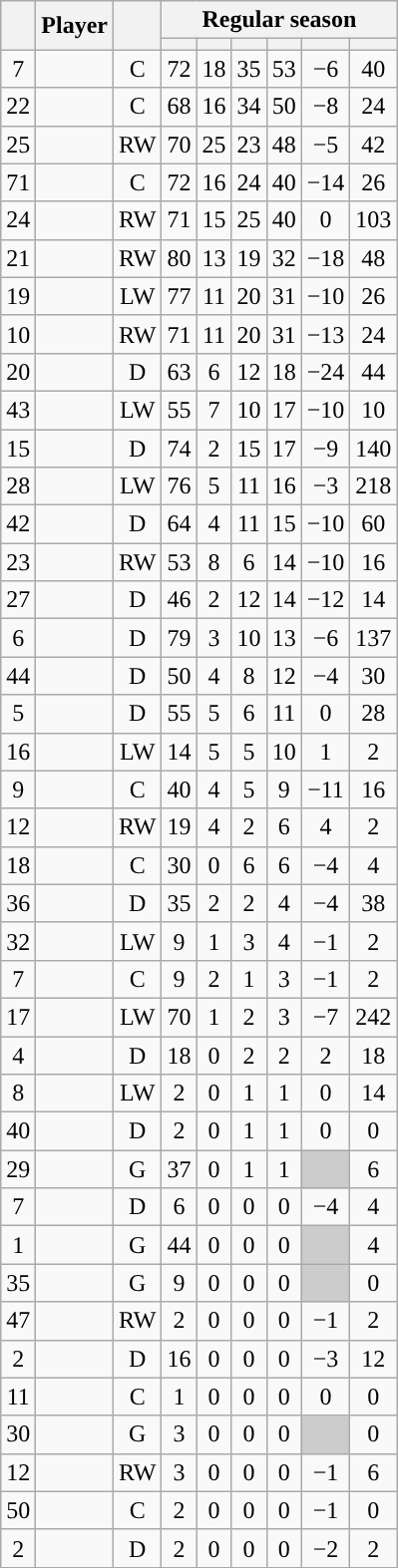<table class="wikitable sortable plainrowheaders" style="text-align:center;">
<tr>
<th scope="col" data-sort-type="number" rowspan="2"></th>
<th scope="col" rowspan="2">Player</th>
<th scope="col" rowspan="2"></th>
<th scope=colgroup colspan=6>Regular season</th>
</tr>
<tr>
<th scope="col" data-sort-type="number"></th>
<th scope="col" data-sort-type="number"></th>
<th scope="col" data-sort-type="number"></th>
<th scope="col" data-sort-type="number"></th>
<th scope="col" data-sort-type="number"></th>
<th scope="col" data-sort-type="number"></th>
</tr>
<tr>
<td scope="row">7</td>
<td align="left"></td>
<td>C</td>
<td>72</td>
<td>18</td>
<td>35</td>
<td>53</td>
<td>−6</td>
<td>40</td>
</tr>
<tr>
<td scope="row">22</td>
<td align="left"></td>
<td>C</td>
<td>68</td>
<td>16</td>
<td>34</td>
<td>50</td>
<td>−8</td>
<td>24</td>
</tr>
<tr>
<td scope="row">25</td>
<td align="left"></td>
<td>RW</td>
<td>70</td>
<td>25</td>
<td>23</td>
<td>48</td>
<td>−5</td>
<td>42</td>
</tr>
<tr>
<td scope="row">71</td>
<td align="left"></td>
<td>C</td>
<td>72</td>
<td>16</td>
<td>24</td>
<td>40</td>
<td>−14</td>
<td>26</td>
</tr>
<tr>
<td scope="row">24</td>
<td align="left"></td>
<td>RW</td>
<td>71</td>
<td>15</td>
<td>25</td>
<td>40</td>
<td>0</td>
<td>103</td>
</tr>
<tr>
<td scope="row">21</td>
<td align="left"></td>
<td>RW</td>
<td>80</td>
<td>13</td>
<td>19</td>
<td>32</td>
<td>−18</td>
<td>48</td>
</tr>
<tr>
<td scope="row">19</td>
<td align="left"></td>
<td>LW</td>
<td>77</td>
<td>11</td>
<td>20</td>
<td>31</td>
<td>−10</td>
<td>26</td>
</tr>
<tr>
<td scope="row">10</td>
<td align="left"></td>
<td>RW</td>
<td>71</td>
<td>11</td>
<td>20</td>
<td>31</td>
<td>−13</td>
<td>24</td>
</tr>
<tr>
<td scope="row">20</td>
<td align="left"></td>
<td>D</td>
<td>63</td>
<td>6</td>
<td>12</td>
<td>18</td>
<td>−24</td>
<td>44</td>
</tr>
<tr>
<td scope="row">43</td>
<td align="left"></td>
<td>LW</td>
<td>55</td>
<td>7</td>
<td>10</td>
<td>17</td>
<td>−10</td>
<td>10</td>
</tr>
<tr>
<td scope="row">15</td>
<td align="left"></td>
<td>D</td>
<td>74</td>
<td>2</td>
<td>15</td>
<td>17</td>
<td>−9</td>
<td>140</td>
</tr>
<tr>
<td scope="row">28</td>
<td align="left"></td>
<td>LW</td>
<td>76</td>
<td>5</td>
<td>11</td>
<td>16</td>
<td>−3</td>
<td>218</td>
</tr>
<tr>
<td scope="row">42</td>
<td align="left"></td>
<td>D</td>
<td>64</td>
<td>4</td>
<td>11</td>
<td>15</td>
<td>−10</td>
<td>60</td>
</tr>
<tr>
<td scope="row">23</td>
<td align="left"></td>
<td>RW</td>
<td>53</td>
<td>8</td>
<td>6</td>
<td>14</td>
<td>−10</td>
<td>16</td>
</tr>
<tr>
<td scope="row">27</td>
<td align="left"></td>
<td>D</td>
<td>46</td>
<td>2</td>
<td>12</td>
<td>14</td>
<td>−12</td>
<td>14</td>
</tr>
<tr>
<td scope="row">6</td>
<td align="left"></td>
<td>D</td>
<td>79</td>
<td>3</td>
<td>10</td>
<td>13</td>
<td>−6</td>
<td>137</td>
</tr>
<tr>
<td scope="row">44</td>
<td align="left"></td>
<td>D</td>
<td>50</td>
<td>4</td>
<td>8</td>
<td>12</td>
<td>−4</td>
<td>30</td>
</tr>
<tr>
<td scope="row">5</td>
<td align="left"></td>
<td>D</td>
<td>55</td>
<td>5</td>
<td>6</td>
<td>11</td>
<td>0</td>
<td>28</td>
</tr>
<tr>
<td scope="row">16</td>
<td align="left"></td>
<td>LW</td>
<td>14</td>
<td>5</td>
<td>5</td>
<td>10</td>
<td>1</td>
<td>2</td>
</tr>
<tr>
<td scope="row">9</td>
<td align="left"></td>
<td>C</td>
<td>40</td>
<td>4</td>
<td>5</td>
<td>9</td>
<td>−11</td>
<td>16</td>
</tr>
<tr>
<td scope="row">12</td>
<td align="left"></td>
<td>RW</td>
<td>19</td>
<td>4</td>
<td>2</td>
<td>6</td>
<td>4</td>
<td>2</td>
</tr>
<tr>
<td scope="row">18</td>
<td align="left"></td>
<td>C</td>
<td>30</td>
<td>0</td>
<td>6</td>
<td>6</td>
<td>−4</td>
<td>4</td>
</tr>
<tr>
<td scope="row">36</td>
<td align="left"></td>
<td>D</td>
<td>35</td>
<td>2</td>
<td>2</td>
<td>4</td>
<td>−4</td>
<td>38</td>
</tr>
<tr>
<td scope="row">32</td>
<td align="left"></td>
<td>LW</td>
<td>9</td>
<td>1</td>
<td>3</td>
<td>4</td>
<td>−1</td>
<td>2</td>
</tr>
<tr>
<td scope="row">7</td>
<td align="left"></td>
<td>C</td>
<td>9</td>
<td>2</td>
<td>1</td>
<td>3</td>
<td>−1</td>
<td>2</td>
</tr>
<tr>
<td scope="row">17</td>
<td align="left"></td>
<td>LW</td>
<td>70</td>
<td>1</td>
<td>2</td>
<td>3</td>
<td>−7</td>
<td>242</td>
</tr>
<tr>
<td scope="row">4</td>
<td align="left"></td>
<td>D</td>
<td>18</td>
<td>0</td>
<td>2</td>
<td>2</td>
<td>2</td>
<td>18</td>
</tr>
<tr>
<td scope="row">8</td>
<td align="left"></td>
<td>LW</td>
<td>2</td>
<td>0</td>
<td>1</td>
<td>1</td>
<td>0</td>
<td>14</td>
</tr>
<tr>
<td scope="row">40</td>
<td align="left"></td>
<td>D</td>
<td>2</td>
<td>0</td>
<td>1</td>
<td>1</td>
<td>0</td>
<td>0</td>
</tr>
<tr>
<td scope="row">29</td>
<td align="left"></td>
<td>G</td>
<td>37</td>
<td>0</td>
<td>1</td>
<td>1</td>
<td style="background:#ccc"></td>
<td>6</td>
</tr>
<tr>
<td scope="row">7</td>
<td align="left"></td>
<td>D</td>
<td>6</td>
<td>0</td>
<td>0</td>
<td>0</td>
<td>−4</td>
<td>4</td>
</tr>
<tr>
<td scope="row">1</td>
<td align="left"></td>
<td>G</td>
<td>44</td>
<td>0</td>
<td>0</td>
<td>0</td>
<td style="background:#ccc"></td>
<td>4</td>
</tr>
<tr>
<td scope="row">35</td>
<td align="left"></td>
<td>G</td>
<td>9</td>
<td>0</td>
<td>0</td>
<td>0</td>
<td style="background:#ccc"></td>
<td>0</td>
</tr>
<tr>
<td scope="row">47</td>
<td align="left"></td>
<td>RW</td>
<td>2</td>
<td>0</td>
<td>0</td>
<td>0</td>
<td>−1</td>
<td>2</td>
</tr>
<tr>
<td scope="row">2</td>
<td align="left"></td>
<td>D</td>
<td>16</td>
<td>0</td>
<td>0</td>
<td>0</td>
<td>−3</td>
<td>12</td>
</tr>
<tr>
<td scope="row">11</td>
<td align="left"></td>
<td>C</td>
<td>1</td>
<td>0</td>
<td>0</td>
<td>0</td>
<td>0</td>
<td>0</td>
</tr>
<tr>
<td scope="row">30</td>
<td align="left"></td>
<td>G</td>
<td>3</td>
<td>0</td>
<td>0</td>
<td>0</td>
<td style="background:#ccc"></td>
<td>0</td>
</tr>
<tr>
<td scope="row">12</td>
<td align="left"></td>
<td>RW</td>
<td>3</td>
<td>0</td>
<td>0</td>
<td>0</td>
<td>−1</td>
<td>6</td>
</tr>
<tr>
<td scope="row">50</td>
<td align="left"></td>
<td>C</td>
<td>2</td>
<td>0</td>
<td>0</td>
<td>0</td>
<td>−1</td>
<td>0</td>
</tr>
<tr>
<td scope="row">2</td>
<td align="left"></td>
<td>D</td>
<td>2</td>
<td>0</td>
<td>0</td>
<td>0</td>
<td>−2</td>
<td>2</td>
</tr>
</table>
